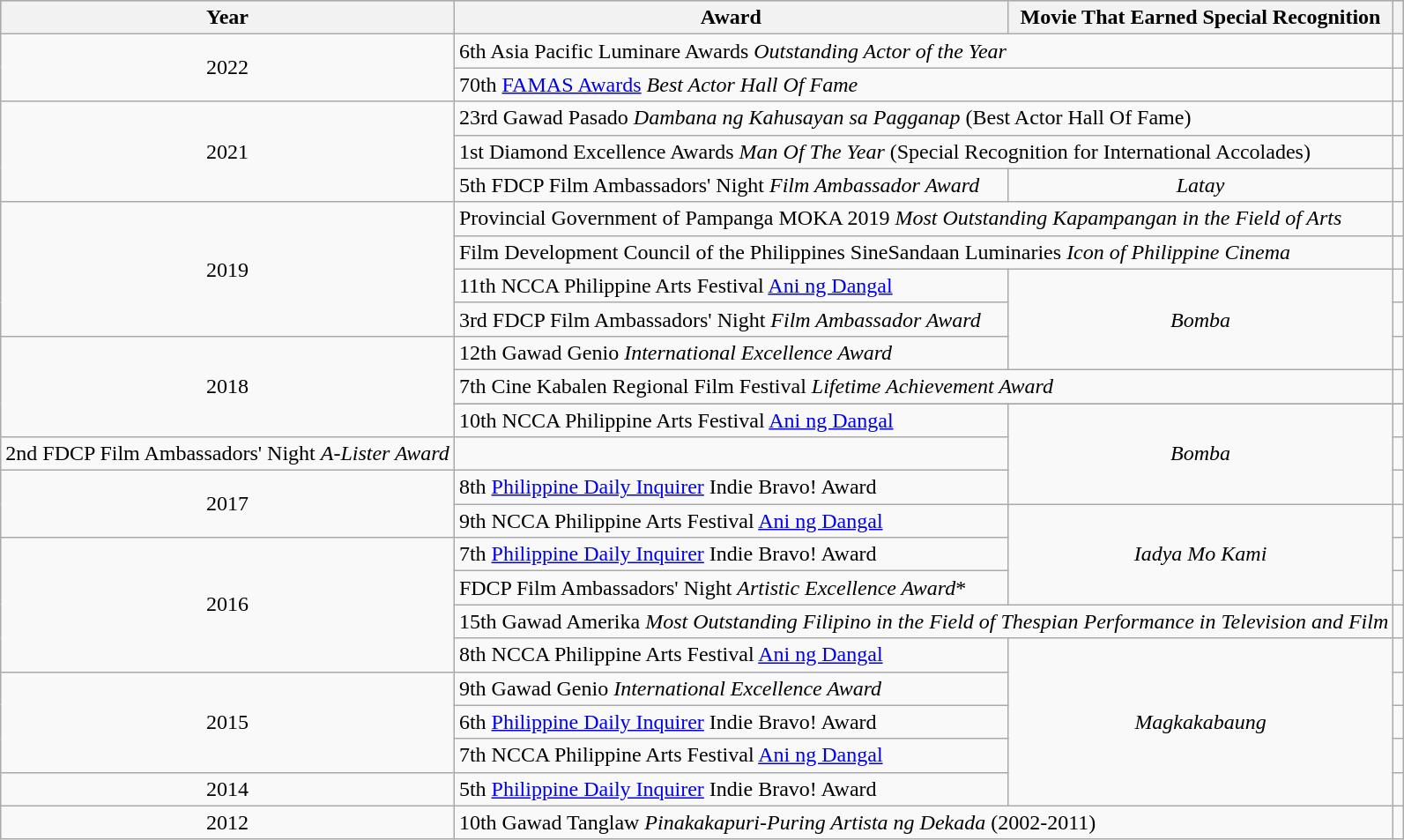<table class="wikitable sortable">
<tr style="background:#b0c4de; text-align:center;">
<th>Year</th>
<th>Award</th>
<th>Movie That Earned Special Recognition</th>
<th></th>
</tr>
<tr>
<td rowspan="2" align="center">2022</td>
<td colspan="2">6th Asia Pacific Luminare Awards <em>Outstanding Actor of the Year</em></td>
<td></td>
</tr>
<tr>
<td colspan="2">70th <a href='#'>FAMAS Awards</a> <em>Best Actor Hall Of Fame</em></td>
<td></td>
</tr>
<tr>
<td rowspan="3" align="center">2021</td>
<td colspan="2">23rd Gawad Pasado <em>Dambana ng Kahusayan sa Pagganap</em> (Best Actor Hall Of Fame)</td>
<td></td>
</tr>
<tr>
<td colspan="2">1st Diamond Excellence Awards <em>Man Of The Year</em> (Special Recognition for International Accolades)</td>
<td></td>
</tr>
<tr>
<td>5th FDCP Film Ambassadors' Night <em>Film Ambassador Award</em></td>
<td align="center"><em>Latay</em></td>
<td></td>
</tr>
<tr>
<td rowspan="4" align="center">2019</td>
<td colspan="2">Provincial Government of Pampanga MOKA 2019 <em>Most Outstanding Kapampangan in the Field of Arts</em></td>
<td></td>
</tr>
<tr>
<td colspan="2">Film Development Council of the Philippines SineSandaan Luminaries <em>Icon of Philippine Cinema</em></td>
<td></td>
</tr>
<tr>
<td>11th NCCA Philippine Arts Festival <a href='#'>Ani ng Dangal</a></td>
<td rowspan="3" align="center"><em>Bomba</em></td>
<td></td>
</tr>
<tr>
<td>3rd FDCP Film Ambassadors' Night <em>Film Ambassador Award</em></td>
<td></td>
</tr>
<tr>
<td rowspan="4" align="center">2018</td>
<td>12th Gawad Genio <em>International Excellence Award</em></td>
<td></td>
</tr>
<tr>
<td colspan="2">7th Cine Kabalen Regional Film Festival <em>Lifetime Achievement Award</em></td>
<td></td>
</tr>
<tr>
</tr>
<tr>
<td>10th NCCA Philippine Arts Festival <a href='#'>Ani ng Dangal</a></td>
<td rowspan="3" align="center"><em>Bomba</em></td>
<td></td>
</tr>
<tr>
<td>2nd FDCP Film Ambassadors' Night <em>A-Lister Award</em></td>
<td></td>
</tr>
<tr>
<td rowspan="2" align="center">2017</td>
<td>8th <a href='#'>Philippine Daily Inquirer</a> Indie Bravo! Award</td>
<td></td>
</tr>
<tr>
<td>9th NCCA Philippine Arts Festival <a href='#'>Ani ng Dangal</a></td>
<td rowspan="3" align="center"><em>Iadya Mo Kami</em></td>
<td></td>
</tr>
<tr>
<td rowspan="4" align="center">2016</td>
<td>7th <a href='#'>Philippine Daily Inquirer</a> Indie Bravo! Award</td>
<td></td>
</tr>
<tr>
<td>FDCP Film Ambassadors' Night <em>Artistic Excellence Award</em>*</td>
<td></td>
</tr>
<tr>
<td colspan="2">15th Gawad Amerika <em>Most Outstanding Filipino in the Field of Thespian Performance in Television and Film</em></td>
<td></td>
</tr>
<tr>
<td>8th NCCA Philippine Arts Festival <a href='#'>Ani ng Dangal</a></td>
<td rowspan="5" align="center"><em>Magkakabaung</em></td>
<td></td>
</tr>
<tr>
<td rowspan="3" align="center">2015</td>
<td>9th Gawad Genio <em>International Excellence Award</em></td>
<td></td>
</tr>
<tr>
<td>6th <a href='#'>Philippine Daily Inquirer</a> Indie Bravo! Award</td>
<td></td>
</tr>
<tr>
<td>7th NCCA Philippine Arts Festival <a href='#'>Ani ng Dangal</a></td>
<td></td>
</tr>
<tr>
<td align="center">2014</td>
<td>5th <a href='#'>Philippine Daily Inquirer</a> Indie Bravo! Award</td>
<td></td>
</tr>
<tr>
<td align="center">2012</td>
<td colspan="2">10th Gawad Tanglaw <em>Pinakakapuri-Puring Artista ng Dekada</em> (2002-2011)</td>
<td></td>
</tr>
</table>
